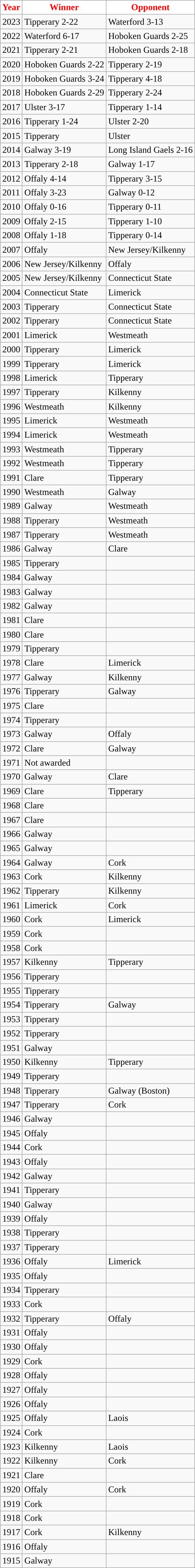<table class="wikitable">
<tr>
<th style="background:white;color:red;">Year</th>
<th style="background:white;color:red;">Winner</th>
<th style="background:white;color:red;">Opponent</th>
</tr>
<tr>
<td>2023</td>
<td>Tipperary 2-22</td>
<td>Waterford 3-13</td>
</tr>
<tr>
<td>2022</td>
<td>Waterford 6-17</td>
<td>Hoboken Guards 2-25</td>
</tr>
<tr>
<td>2021</td>
<td>Tipperary 2-21</td>
<td>Hoboken Guards 2-18</td>
</tr>
<tr>
<td>2020</td>
<td>Hoboken Guards 2-22</td>
<td>Tipperary 2-19</td>
</tr>
<tr>
<td>2019</td>
<td>Hoboken Guards 3-24</td>
<td>Tipperary 4-18</td>
</tr>
<tr>
<td>2018</td>
<td>Hoboken Guards 2-29</td>
<td>Tipperary 2-24</td>
</tr>
<tr>
<td>2017</td>
<td>Ulster 3-17</td>
<td>Tipperary 1-14</td>
</tr>
<tr>
<td>2016</td>
<td>Tipperary 1-24</td>
<td>Ulster 2-20</td>
</tr>
<tr>
<td>2015</td>
<td>Tipperary</td>
<td>Ulster</td>
</tr>
<tr>
<td>2014</td>
<td>Galway 3-19</td>
<td>Long Island Gaels 2-16</td>
</tr>
<tr>
<td>2013</td>
<td>Tipperary 2-18</td>
<td>Galway 1-17</td>
</tr>
<tr>
<td>2012</td>
<td>Offaly 4-14</td>
<td>Tipperary 3-15</td>
</tr>
<tr>
<td>2011</td>
<td>Offaly 3-23</td>
<td>Galway 0-12</td>
</tr>
<tr>
<td>2010</td>
<td>Offaly 0-16</td>
<td>Tipperary 0-11</td>
</tr>
<tr>
<td>2009</td>
<td>Offaly 2-15</td>
<td>Tipperary 1-10</td>
</tr>
<tr>
<td>2008</td>
<td>Offaly 1-18</td>
<td>Tipperary 0-14</td>
</tr>
<tr>
<td>2007</td>
<td>Offaly</td>
<td>New Jersey/Kilkenny</td>
</tr>
<tr>
<td>2006</td>
<td>New Jersey/Kilkenny</td>
<td>Offaly</td>
</tr>
<tr>
<td>2005</td>
<td>New Jersey/Kilkenny</td>
<td>Connecticut State</td>
</tr>
<tr>
<td>2004</td>
<td>Connecticut State</td>
<td>Limerick</td>
</tr>
<tr>
<td>2003</td>
<td>Tipperary</td>
<td>Connecticut State</td>
</tr>
<tr>
<td>2002</td>
<td>Tipperary</td>
<td>Connecticut State</td>
</tr>
<tr>
<td>2001</td>
<td>Limerick</td>
<td>Westmeath</td>
</tr>
<tr>
<td>2000</td>
<td>Tipperary</td>
<td>Limerick</td>
</tr>
<tr>
<td>1999</td>
<td>Tipperary</td>
<td>Limerick</td>
</tr>
<tr>
<td>1998</td>
<td>Limerick</td>
<td>Tipperary</td>
</tr>
<tr>
<td>1997</td>
<td>Tipperary</td>
<td>Kilkenny</td>
</tr>
<tr>
<td>1996</td>
<td>Westmeath</td>
<td>Kilkenny</td>
</tr>
<tr>
<td>1995</td>
<td>Limerick</td>
<td>Westmeath</td>
</tr>
<tr>
<td>1994</td>
<td>Limerick</td>
<td>Westmeath</td>
</tr>
<tr>
<td>1993</td>
<td>Westmeath</td>
<td>Tipperary</td>
</tr>
<tr>
<td>1992</td>
<td>Westmeath</td>
<td>Tipperary</td>
</tr>
<tr>
<td>1991</td>
<td>Clare</td>
<td>Tipperary</td>
</tr>
<tr>
<td>1990</td>
<td>Westmeath</td>
<td>Galway</td>
</tr>
<tr>
<td>1989</td>
<td>Galway</td>
<td>Westmeath</td>
</tr>
<tr>
<td>1988</td>
<td>Tipperary</td>
<td>Westmeath</td>
</tr>
<tr>
<td>1987</td>
<td>Tipperary</td>
<td>Westmeath</td>
</tr>
<tr>
<td>1986</td>
<td>Galway</td>
<td>Clare</td>
</tr>
<tr>
<td>1985</td>
<td>Tipperary</td>
<td></td>
</tr>
<tr>
<td>1984</td>
<td>Galway</td>
<td></td>
</tr>
<tr>
<td>1983</td>
<td>Galway</td>
<td></td>
</tr>
<tr>
<td>1982</td>
<td>Galway</td>
<td></td>
</tr>
<tr>
<td>1981</td>
<td>Clare</td>
<td></td>
</tr>
<tr>
<td>1980</td>
<td>Clare</td>
<td></td>
</tr>
<tr>
<td>1979</td>
<td>Tipperary</td>
<td></td>
</tr>
<tr>
<td>1978</td>
<td>Clare</td>
<td>Limerick</td>
</tr>
<tr>
<td>1977</td>
<td>Galway</td>
<td>Kilkenny</td>
</tr>
<tr>
<td>1976</td>
<td>Tipperary</td>
<td>Galway</td>
</tr>
<tr>
<td>1975</td>
<td>Clare</td>
<td></td>
</tr>
<tr>
<td>1974</td>
<td>Tipperary</td>
<td></td>
</tr>
<tr>
<td>1973</td>
<td>Galway</td>
<td>Offaly</td>
</tr>
<tr>
<td>1972</td>
<td>Clare</td>
<td>Galway</td>
</tr>
<tr>
<td>1971</td>
<td>Not awarded</td>
<td></td>
</tr>
<tr>
<td>1970</td>
<td>Galway</td>
<td>Clare</td>
</tr>
<tr>
<td>1969</td>
<td>Clare</td>
<td>Tipperary</td>
</tr>
<tr>
<td>1968</td>
<td>Clare</td>
<td></td>
</tr>
<tr>
<td>1967</td>
<td>Clare</td>
<td></td>
</tr>
<tr>
<td>1966</td>
<td>Galway</td>
<td></td>
</tr>
<tr>
<td>1965</td>
<td>Galway</td>
<td></td>
</tr>
<tr>
<td>1964</td>
<td>Galway</td>
<td>Cork</td>
</tr>
<tr>
<td>1963</td>
<td>Cork</td>
<td>Kilkenny</td>
</tr>
<tr>
<td>1962</td>
<td>Tipperary</td>
<td>Kilkenny</td>
</tr>
<tr>
<td>1961</td>
<td>Limerick</td>
<td>Cork</td>
</tr>
<tr>
<td>1960</td>
<td>Cork</td>
<td>Limerick</td>
</tr>
<tr>
<td>1959</td>
<td>Cork</td>
<td></td>
</tr>
<tr>
<td>1958</td>
<td>Cork</td>
<td></td>
</tr>
<tr>
<td>1957</td>
<td>Kilkenny</td>
<td>Tipperary</td>
</tr>
<tr>
<td>1956</td>
<td>Tipperary</td>
<td></td>
</tr>
<tr>
<td>1955</td>
<td>Tipperary</td>
<td></td>
</tr>
<tr>
<td>1954</td>
<td>Tipperary</td>
<td>Galway</td>
</tr>
<tr>
<td>1953</td>
<td>Tipperary</td>
<td></td>
</tr>
<tr>
<td>1952</td>
<td>Tipperary</td>
<td></td>
</tr>
<tr>
<td>1951</td>
<td>Galway</td>
<td></td>
</tr>
<tr>
<td>1950</td>
<td>Kilkenny</td>
<td>Tipperary</td>
</tr>
<tr>
<td>1949</td>
<td>Tipperary</td>
<td></td>
</tr>
<tr>
<td>1948</td>
<td>Tipperary</td>
<td>Galway (Boston)</td>
</tr>
<tr>
<td>1947</td>
<td>Tipperary</td>
<td>Cork</td>
</tr>
<tr>
<td>1946</td>
<td>Galway</td>
<td></td>
</tr>
<tr>
<td>1945</td>
<td>Offaly</td>
<td></td>
</tr>
<tr>
<td>1944</td>
<td>Cork</td>
<td></td>
</tr>
<tr>
<td>1943</td>
<td>Offaly</td>
<td></td>
</tr>
<tr>
<td>1942</td>
<td>Galway</td>
<td></td>
</tr>
<tr>
<td>1941</td>
<td>Tipperary</td>
<td></td>
</tr>
<tr>
<td>1940</td>
<td>Galway</td>
<td></td>
</tr>
<tr>
<td>1939</td>
<td>Offaly</td>
<td></td>
</tr>
<tr>
<td>1938</td>
<td>Tipperary</td>
<td></td>
</tr>
<tr>
<td>1937</td>
<td>Tipperary</td>
<td></td>
</tr>
<tr>
<td>1936</td>
<td>Offaly</td>
<td>Limerick</td>
</tr>
<tr>
<td>1935</td>
<td>Offaly</td>
<td></td>
</tr>
<tr>
<td>1934</td>
<td>Tipperary</td>
<td></td>
</tr>
<tr>
<td>1933</td>
<td>Cork</td>
<td></td>
</tr>
<tr>
<td>1932</td>
<td>Tipperary</td>
<td>Offaly</td>
</tr>
<tr>
<td>1931</td>
<td>Offaly</td>
<td></td>
</tr>
<tr>
<td>1930</td>
<td>Offaly</td>
<td></td>
</tr>
<tr>
<td>1929</td>
<td>Cork</td>
<td></td>
</tr>
<tr>
<td>1928</td>
<td>Offaly</td>
<td></td>
</tr>
<tr>
<td>1927</td>
<td>Offaly</td>
<td></td>
</tr>
<tr>
<td>1926</td>
<td>Offaly</td>
<td></td>
</tr>
<tr>
<td>1925</td>
<td>Offaly</td>
<td>Laois</td>
</tr>
<tr>
<td>1924</td>
<td>Cork</td>
<td></td>
</tr>
<tr>
<td>1923</td>
<td>Kilkenny</td>
<td>Laois</td>
</tr>
<tr>
<td>1922</td>
<td>Kilkenny</td>
<td>Cork</td>
</tr>
<tr>
<td>1921</td>
<td>Clare</td>
<td></td>
</tr>
<tr>
<td>1920</td>
<td>Offaly</td>
<td>Cork</td>
</tr>
<tr>
<td>1919</td>
<td>Cork</td>
<td></td>
</tr>
<tr>
<td>1918</td>
<td>Cork</td>
<td></td>
</tr>
<tr>
<td>1917</td>
<td>Cork</td>
<td>Kilkenny</td>
</tr>
<tr>
<td>1916</td>
<td>Offaly</td>
<td></td>
</tr>
<tr>
<td>1915</td>
<td>Galway</td>
<td></td>
</tr>
</table>
